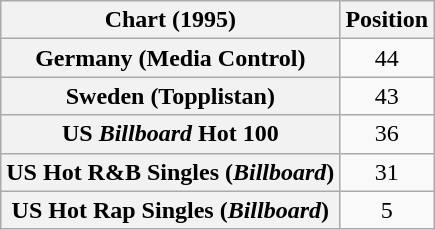<table class="wikitable sortable plainrowheaders">
<tr>
<th>Chart (1995)</th>
<th>Position</th>
</tr>
<tr>
<th scope="row">Germany (Media Control)</th>
<td align="center">44</td>
</tr>
<tr>
<th scope="row">Sweden (Topplistan)</th>
<td align="center">43</td>
</tr>
<tr>
<th scope="row">US <em>Billboard</em> Hot 100</th>
<td align="center">36</td>
</tr>
<tr>
<th scope="row">US Hot R&B Singles (<em>Billboard</em>)</th>
<td align="center">31</td>
</tr>
<tr>
<th scope="row">US Hot Rap Singles (<em>Billboard</em>)</th>
<td align="center">5</td>
</tr>
</table>
